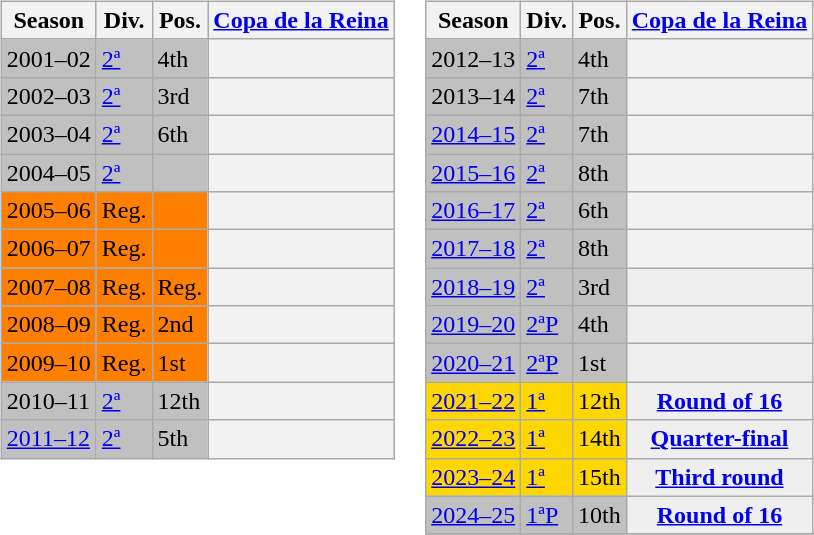<table>
<tr>
<td valign="top" width=0%><br><table class="wikitable">
<tr>
<th>Season</th>
<th>Div.</th>
<th>Pos.</th>
<th><a href='#'>Copa de la Reina</a></th>
</tr>
<tr>
<td bgcolor=silver>2001–02</td>
<td bgcolor=silver><a href='#'>2ª</a></td>
<td bgcolor=silver>4th</td>
<th></th>
</tr>
<tr>
<td bgcolor=silver>2002–03</td>
<td bgcolor=silver><a href='#'>2ª</a></td>
<td bgcolor=silver>3rd</td>
<th></th>
</tr>
<tr>
<td bgcolor=silver>2003–04</td>
<td bgcolor=silver><a href='#'>2ª</a></td>
<td bgcolor=silver>6th</td>
<th></th>
</tr>
<tr>
<td bgcolor=silver>2004–05</td>
<td bgcolor=silver><a href='#'>2ª</a></td>
<td bgcolor=silver></td>
<th></th>
</tr>
<tr>
<td bgcolor=#FF7F00>2005–06</td>
<td bgcolor=#FF7F00>Reg.</td>
<td bgcolor=#FF7F00></td>
<th></th>
</tr>
<tr>
<td bgcolor=#FF7F00>2006–07</td>
<td bgcolor=#FF7F00>Reg.</td>
<td bgcolor=#FF7F00></td>
<th></th>
</tr>
<tr>
<td bgcolor=#FF7F00>2007–08</td>
<td bgcolor=#FF7F00>Reg.</td>
<td bgcolor=#FF7F00>Reg.</td>
<th></th>
</tr>
<tr>
<td bgcolor=#FF7F00>2008–09</td>
<td bgcolor=#FF7F00>Reg.</td>
<td bgcolor=#FF7F00>2nd</td>
<th></th>
</tr>
<tr>
<td bgcolor=#FF7F00>2009–10</td>
<td bgcolor=#FF7F00>Reg.</td>
<td bgcolor=#FF7F00>1st</td>
<th></th>
</tr>
<tr>
<td bgcolor=silver>2010–11</td>
<td bgcolor=silver><a href='#'>2ª</a></td>
<td bgcolor=silver>12th</td>
<th></th>
</tr>
<tr>
<td bgcolor=silver><a href='#'>2011–12</a></td>
<td bgcolor=silver><a href='#'>2ª</a></td>
<td bgcolor=silver>5th</td>
<th></th>
</tr>
</table>
</td>
<td valign="top" width=0%><br><table class="wikitable">
<tr>
<th>Season</th>
<th>Div.</th>
<th>Pos.</th>
<th><a href='#'>Copa de la Reina</a></th>
</tr>
<tr>
<td bgcolor=silver>2012–13</td>
<td bgcolor=silver><a href='#'>2ª</a></td>
<td bgcolor=silver>4th</td>
<th></th>
</tr>
<tr>
<td bgcolor=silver>2013–14</td>
<td bgcolor=silver><a href='#'>2ª</a></td>
<td bgcolor=silver>7th</td>
<th></th>
</tr>
<tr>
<td bgcolor=silver><a href='#'>2014–15</a></td>
<td bgcolor=silver><a href='#'>2ª</a></td>
<td bgcolor=silver>7th</td>
<th></th>
</tr>
<tr>
<td bgcolor=silver><a href='#'>2015–16</a></td>
<td bgcolor=silver><a href='#'>2ª</a></td>
<td bgcolor=silver>8th</td>
<th></th>
</tr>
<tr>
<td bgcolor=silver><a href='#'>2016–17</a></td>
<td bgcolor=silver><a href='#'>2ª</a></td>
<td bgcolor=silver>6th</td>
<th></th>
</tr>
<tr>
<td style="background:silver;"><a href='#'>2017–18</a></td>
<td style="background:silver;"><a href='#'>2ª</a></td>
<td style="background:silver;">8th</td>
<th></th>
</tr>
<tr>
<td style="background:silver;"><a href='#'>2018–19</a></td>
<td style="background:silver;"><a href='#'>2ª</a></td>
<td style="background:silver;">3rd</td>
<th style="background:#efefef;"></th>
</tr>
<tr>
<td style="background:silver;"><a href='#'>2019–20</a></td>
<td style="background:silver;"><a href='#'>2ªP</a></td>
<td style="background:silver;">4th</td>
<th style="background:#efefef;"></th>
</tr>
<tr>
<td style="background:silver;"><a href='#'>2020–21</a></td>
<td style="background:silver;"><a href='#'>2ªP</a></td>
<td style="background:silver;">1st</td>
<th style="background:#efefef;"></th>
</tr>
<tr>
<td style="background:gold;"><a href='#'>2021–22</a></td>
<td style="background:gold;"><a href='#'>1ª</a></td>
<td style="background:gold;">12th</td>
<th style="background:#efefef;"><a href='#'>Round of 16</a></th>
</tr>
<tr>
<td style="background:gold;"><a href='#'>2022–23</a></td>
<td style="background:gold;"><a href='#'>1ª</a></td>
<td style="background:gold;">14th</td>
<th style="background:#efefef;"><a href='#'>Quarter-final</a></th>
</tr>
<tr>
<td style="background:gold;"><a href='#'>2023–24</a></td>
<td style="background:gold;"><a href='#'>1ª</a></td>
<td style="background:gold;">15th</td>
<th style="background:#efefef;"><a href='#'>Third round</a></th>
</tr>
<tr>
<td style="background:silver;"><a href='#'>2024–25</a></td>
<td style="background:silver;"><a href='#'>1ªP</a></td>
<td style="background:silver;">10th</td>
<th style="background:#efefef;"><a href='#'>Round of 16</a></th>
</tr>
<tr>
</tr>
</table>
</td>
</tr>
</table>
